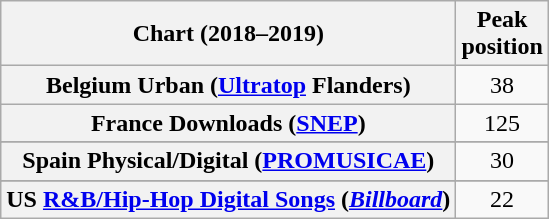<table class="wikitable sortable plainrowheaders" style="text-align:center">
<tr>
<th>Chart (2018–2019)</th>
<th>Peak<br>position</th>
</tr>
<tr>
<th scope="row">Belgium Urban (<a href='#'>Ultratop</a> Flanders)</th>
<td>38</td>
</tr>
<tr>
<th scope="row">France Downloads (<a href='#'>SNEP</a>)</th>
<td>125</td>
</tr>
<tr>
</tr>
<tr>
<th scope="row">Spain Physical/Digital (<a href='#'>PROMUSICAE</a>)</th>
<td>30</td>
</tr>
<tr>
</tr>
<tr>
</tr>
<tr>
</tr>
<tr>
<th scope="row">US <a href='#'>R&B/Hip-Hop Digital Songs</a> (<em><a href='#'>Billboard</a></em>)</th>
<td>22</td>
</tr>
</table>
